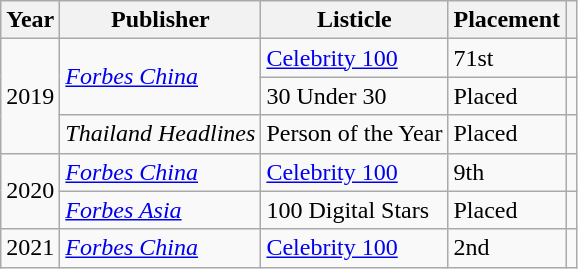<table class="wikitable plainrowheaders sortable" style="margin-right: 0;">
<tr>
<th>Year</th>
<th>Publisher</th>
<th>Listicle</th>
<th>Placement</th>
<th class="unsortable"></th>
</tr>
<tr>
<td rowspan="3">2019</td>
<td rowspan="2"><em><a href='#'>Forbes China</a></em></td>
<td><a href='#'>Celebrity 100</a></td>
<td>71st</td>
<td></td>
</tr>
<tr>
<td>30 Under 30</td>
<td>Placed</td>
<td></td>
</tr>
<tr>
<td><em>Thailand Headlines</em></td>
<td>Person of the Year</td>
<td>Placed</td>
<td></td>
</tr>
<tr>
<td rowspan="2">2020</td>
<td><em><a href='#'>Forbes China</a></em></td>
<td><a href='#'>Celebrity 100</a></td>
<td>9th</td>
<td></td>
</tr>
<tr>
<td><em><a href='#'>Forbes Asia</a></em></td>
<td>100 Digital Stars</td>
<td>Placed</td>
<td></td>
</tr>
<tr>
<td>2021</td>
<td><em><a href='#'>Forbes China</a></em></td>
<td><a href='#'>Celebrity 100</a></td>
<td>2nd</td>
<td></td>
</tr>
</table>
